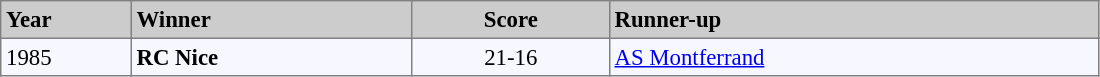<table bgcolor="#f7f8ff" cellpadding="3" width="58%" cellspacing="0" border="1" style="font-size: 95%; border: gray solid 1px; border-collapse: collapse;">
<tr bgcolor="#E4E4E4">
<td style="background:#CCCCCC;color:#000000" width="80"><strong>Year</strong></td>
<td style="background:#CCCCCC;color:#000000"><strong>Winner</strong></td>
<td style="background:#CCCCCC;color:#000000" align="center"><strong>Score</strong></td>
<td style="background:#CCCCCC;color:#000000"><strong>Runner-up</strong></td>
</tr>
<tr>
<td align=left>1985</td>
<td><strong>RC Nice</strong></td>
<td align=center>21-16</td>
<td><a href='#'>AS Montferrand</a></td>
</tr>
</table>
